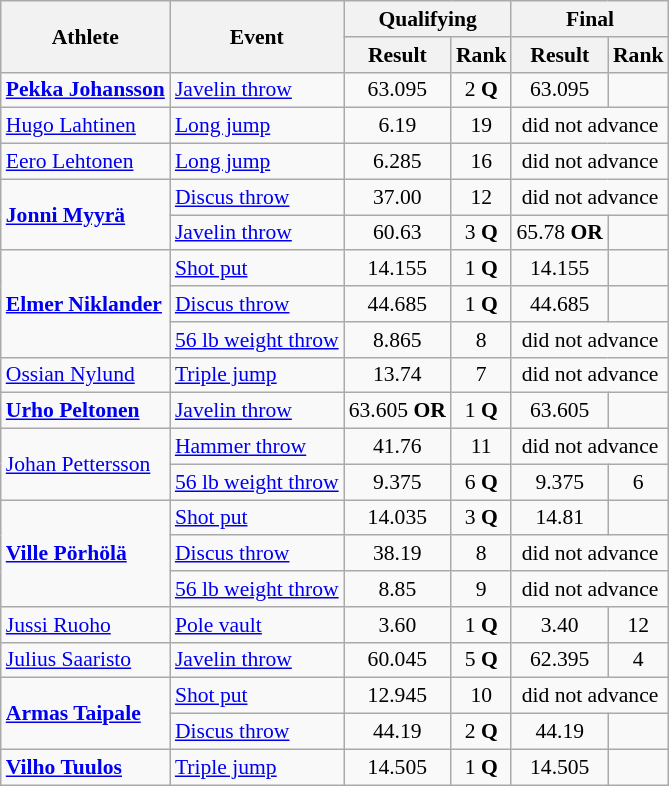<table class=wikitable style="font-size:90%">
<tr>
<th rowspan=2>Athlete</th>
<th rowspan=2>Event</th>
<th colspan=2>Qualifying</th>
<th colspan=2>Final</th>
</tr>
<tr>
<th>Result</th>
<th>Rank</th>
<th>Result</th>
<th>Rank</th>
</tr>
<tr>
<td><strong><a href='#'>Pekka Johansson</a></strong></td>
<td><a href='#'>Javelin throw</a></td>
<td align=center>63.095</td>
<td align=center>2 <strong>Q</strong></td>
<td align=center>63.095</td>
<td align=center></td>
</tr>
<tr>
<td><a href='#'>Hugo Lahtinen</a></td>
<td><a href='#'>Long jump</a></td>
<td align=center>6.19</td>
<td align=center>19</td>
<td align=center colspan=2>did not advance</td>
</tr>
<tr>
<td><a href='#'>Eero Lehtonen</a></td>
<td><a href='#'>Long jump</a></td>
<td align=center>6.285</td>
<td align=center>16</td>
<td align=center colspan=2>did not advance</td>
</tr>
<tr>
<td rowspan=2><strong><a href='#'>Jonni Myyrä</a></strong></td>
<td><a href='#'>Discus throw</a></td>
<td align=center>37.00</td>
<td align=center>12</td>
<td align=center colspan=2>did not advance</td>
</tr>
<tr>
<td><a href='#'>Javelin throw</a></td>
<td align=center>60.63</td>
<td align=center>3 <strong>Q</strong></td>
<td align=center>65.78 <strong>OR</strong></td>
<td align=center></td>
</tr>
<tr>
<td rowspan=3><strong><a href='#'>Elmer Niklander</a></strong></td>
<td><a href='#'>Shot put</a></td>
<td align=center>14.155</td>
<td align=center>1 <strong>Q</strong></td>
<td align=center>14.155</td>
<td align=center></td>
</tr>
<tr>
<td><a href='#'>Discus throw</a></td>
<td align=center>44.685</td>
<td align=center>1 <strong>Q</strong></td>
<td align=center>44.685</td>
<td align=center></td>
</tr>
<tr>
<td><a href='#'>56 lb weight throw</a></td>
<td align=center>8.865</td>
<td align=center>8</td>
<td align=center colspan=2>did not advance</td>
</tr>
<tr>
<td><a href='#'>Ossian Nylund</a></td>
<td><a href='#'>Triple jump</a></td>
<td align=center>13.74</td>
<td align=center>7</td>
<td align=center colspan=2>did not advance</td>
</tr>
<tr>
<td><strong><a href='#'>Urho Peltonen</a></strong></td>
<td><a href='#'>Javelin throw</a></td>
<td align=center>63.605 <strong>OR</strong></td>
<td align=center>1 <strong>Q</strong></td>
<td align=center>63.605</td>
<td align=center></td>
</tr>
<tr>
<td rowspan=2><a href='#'>Johan Pettersson</a></td>
<td><a href='#'>Hammer throw</a></td>
<td align=center>41.76</td>
<td align=center>11</td>
<td align=center colspan=2>did not advance</td>
</tr>
<tr>
<td><a href='#'>56 lb weight throw</a></td>
<td align=center>9.375</td>
<td align=center>6 <strong>Q</strong></td>
<td align=center>9.375</td>
<td align=center>6</td>
</tr>
<tr>
<td rowspan=3><strong><a href='#'>Ville Pörhölä</a></strong></td>
<td><a href='#'>Shot put</a></td>
<td align=center>14.035</td>
<td align=center>3 <strong>Q</strong></td>
<td align=center>14.81</td>
<td align=center></td>
</tr>
<tr>
<td><a href='#'>Discus throw</a></td>
<td align=center>38.19</td>
<td align=center>8</td>
<td align=center colspan=2>did not advance</td>
</tr>
<tr>
<td><a href='#'>56 lb weight throw</a></td>
<td align=center>8.85</td>
<td align=center>9</td>
<td align=center colspan=2>did not advance</td>
</tr>
<tr>
<td><a href='#'>Jussi Ruoho</a></td>
<td><a href='#'>Pole vault</a></td>
<td align=center>3.60</td>
<td align=center>1 <strong>Q</strong></td>
<td align=center>3.40</td>
<td align=center>12</td>
</tr>
<tr>
<td><a href='#'>Julius Saaristo</a></td>
<td><a href='#'>Javelin throw</a></td>
<td align=center>60.045</td>
<td align=center>5 <strong>Q</strong></td>
<td align=center>62.395</td>
<td align=center>4</td>
</tr>
<tr>
<td rowspan=2><strong><a href='#'>Armas Taipale</a></strong></td>
<td><a href='#'>Shot put</a></td>
<td align=center>12.945</td>
<td align=center>10</td>
<td align=center colspan=2>did not advance</td>
</tr>
<tr>
<td><a href='#'>Discus throw</a></td>
<td align=center>44.19</td>
<td align=center>2 <strong>Q</strong></td>
<td align=center>44.19</td>
<td align=center></td>
</tr>
<tr>
<td><strong><a href='#'>Vilho Tuulos</a></strong></td>
<td><a href='#'>Triple jump</a></td>
<td align=center>14.505</td>
<td align=center>1 <strong>Q</strong></td>
<td align=center>14.505</td>
<td align=center></td>
</tr>
</table>
